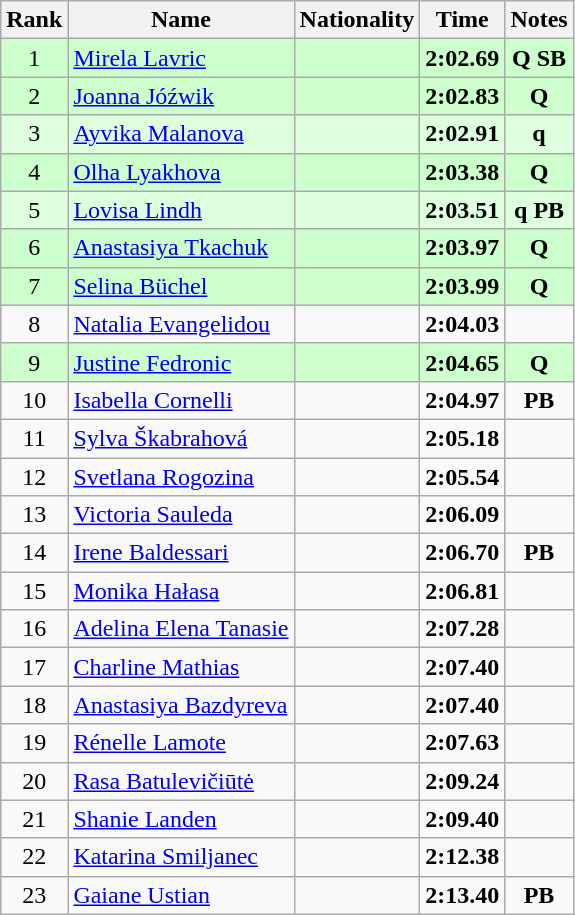<table class="wikitable sortable" style="text-align:center">
<tr>
<th>Rank</th>
<th>Name</th>
<th>Nationality</th>
<th>Time</th>
<th>Notes</th>
</tr>
<tr bgcolor=ccffcc>
<td>1</td>
<td align=left><a href='#'>Mirela Lavric</a></td>
<td align=left></td>
<td><strong>2:02.69</strong></td>
<td><strong>Q SB</strong></td>
</tr>
<tr bgcolor=ccffcc>
<td>2</td>
<td align=left><a href='#'>Joanna Jóźwik</a></td>
<td align=left></td>
<td><strong>2:02.83</strong></td>
<td><strong>Q</strong></td>
</tr>
<tr bgcolor=ddffdd>
<td>3</td>
<td align=left><a href='#'>Ayvika Malanova</a></td>
<td align=left></td>
<td><strong>2:02.91</strong></td>
<td><strong>q</strong></td>
</tr>
<tr bgcolor=ccffcc>
<td>4</td>
<td align=left><a href='#'>Olha Lyakhova</a></td>
<td align=left></td>
<td><strong>2:03.38</strong></td>
<td><strong>Q</strong></td>
</tr>
<tr bgcolor=ddffdd>
<td>5</td>
<td align=left><a href='#'>Lovisa Lindh</a></td>
<td align=left></td>
<td><strong>2:03.51</strong></td>
<td><strong>q PB</strong></td>
</tr>
<tr bgcolor=ccffcc>
<td>6</td>
<td align=left><a href='#'>Anastasiya Tkachuk</a></td>
<td align=left></td>
<td><strong>2:03.97</strong></td>
<td><strong>Q</strong></td>
</tr>
<tr bgcolor=ccffcc>
<td>7</td>
<td align=left><a href='#'>Selina Büchel</a></td>
<td align=left></td>
<td><strong>2:03.99</strong></td>
<td><strong>Q</strong></td>
</tr>
<tr>
<td>8</td>
<td align=left><a href='#'>Natalia Evangelidou</a></td>
<td align=left></td>
<td><strong>2:04.03</strong></td>
<td></td>
</tr>
<tr bgcolor=ccffcc>
<td>9</td>
<td align=left><a href='#'>Justine Fedronic</a></td>
<td align=left></td>
<td><strong>2:04.65</strong></td>
<td><strong>Q</strong></td>
</tr>
<tr>
<td>10</td>
<td align=left><a href='#'>Isabella Cornelli</a></td>
<td align=left></td>
<td><strong>2:04.97</strong></td>
<td><strong>PB</strong></td>
</tr>
<tr>
<td>11</td>
<td align=left><a href='#'>Sylva Škabrahová</a></td>
<td align=left></td>
<td><strong>2:05.18</strong></td>
<td></td>
</tr>
<tr>
<td>12</td>
<td align=left><a href='#'>Svetlana Rogozina</a></td>
<td align=left></td>
<td><strong>2:05.54</strong></td>
<td></td>
</tr>
<tr>
<td>13</td>
<td align=left><a href='#'>Victoria Sauleda</a></td>
<td align=left></td>
<td><strong>2:06.09</strong></td>
<td></td>
</tr>
<tr>
<td>14</td>
<td align=left><a href='#'>Irene Baldessari</a></td>
<td align=left></td>
<td><strong>2:06.70</strong></td>
<td><strong>PB</strong></td>
</tr>
<tr>
<td>15</td>
<td align=left><a href='#'>Monika Hałasa</a></td>
<td align=left></td>
<td><strong>2:06.81</strong></td>
<td></td>
</tr>
<tr>
<td>16</td>
<td align=left><a href='#'>Adelina Elena Tanasie</a></td>
<td align=left></td>
<td><strong>2:07.28</strong></td>
<td></td>
</tr>
<tr>
<td>17</td>
<td align=left><a href='#'>Charline Mathias</a></td>
<td align=left></td>
<td><strong>2:07.40</strong></td>
<td></td>
</tr>
<tr>
<td>18</td>
<td align=left><a href='#'>Anastasiya Bazdyreva</a></td>
<td align=left></td>
<td><strong>2:07.40</strong></td>
<td></td>
</tr>
<tr>
<td>19</td>
<td align=left><a href='#'>Rénelle Lamote</a></td>
<td align=left></td>
<td><strong>2:07.63</strong></td>
<td></td>
</tr>
<tr>
<td>20</td>
<td align=left><a href='#'>Rasa Batulevičiūtė</a></td>
<td align=left></td>
<td><strong>2:09.24</strong></td>
<td></td>
</tr>
<tr>
<td>21</td>
<td align=left><a href='#'>Shanie Landen</a></td>
<td align=left></td>
<td><strong>2:09.40</strong></td>
<td></td>
</tr>
<tr>
<td>22</td>
<td align=left><a href='#'>Katarina Smiljanec</a></td>
<td align=left></td>
<td><strong>2:12.38</strong></td>
<td></td>
</tr>
<tr>
<td>23</td>
<td align=left><a href='#'>Gaiane Ustian</a></td>
<td align=left></td>
<td><strong>2:13.40</strong></td>
<td><strong>PB</strong></td>
</tr>
</table>
